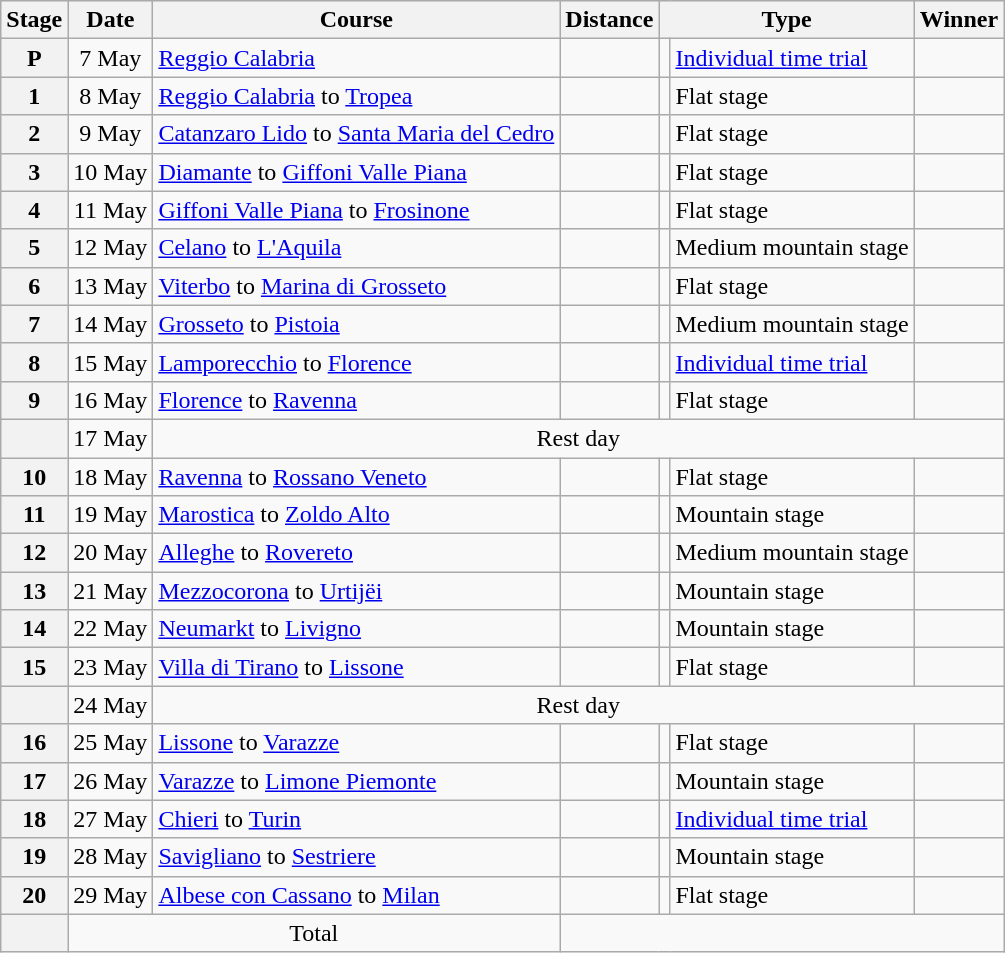<table class="wikitable">
<tr style="background:#efefef;">
<th>Stage</th>
<th>Date</th>
<th>Course</th>
<th>Distance</th>
<th colspan="2">Type</th>
<th>Winner</th>
</tr>
<tr>
<th style="text-align:center">P</th>
<td style="text-align:center;">7 May</td>
<td><a href='#'>Reggio Calabria</a></td>
<td style="text-align:center;"></td>
<td style="text-align:center;"></td>
<td><a href='#'>Individual time trial</a></td>
<td></td>
</tr>
<tr>
<th style="text-align:center">1</th>
<td style="text-align:center;">8 May</td>
<td><a href='#'>Reggio Calabria</a> to <a href='#'>Tropea</a></td>
<td style="text-align:center;"></td>
<td style="text-align:center;"></td>
<td>Flat stage</td>
<td></td>
</tr>
<tr>
<th style="text-align:center">2</th>
<td style="text-align:center;">9 May</td>
<td><a href='#'>Catanzaro Lido</a> to <a href='#'>Santa Maria del Cedro</a></td>
<td style="text-align:center;"></td>
<td style="text-align:center;"></td>
<td>Flat stage</td>
<td></td>
</tr>
<tr>
<th style="text-align:center">3</th>
<td style="text-align:center;">10 May</td>
<td><a href='#'>Diamante</a> to <a href='#'>Giffoni Valle Piana</a></td>
<td style="text-align:center;"></td>
<td style="text-align:center;"></td>
<td>Flat stage</td>
<td></td>
</tr>
<tr>
<th style="text-align:center">4</th>
<td style="text-align:center;">11 May</td>
<td><a href='#'>Giffoni Valle Piana</a> to <a href='#'>Frosinone</a></td>
<td style="text-align:center;"></td>
<td style="text-align:center;"></td>
<td>Flat stage</td>
<td></td>
</tr>
<tr>
<th style="text-align:center">5</th>
<td style="text-align:center;">12 May</td>
<td><a href='#'>Celano</a> to <a href='#'>L'Aquila</a></td>
<td style="text-align:center;"></td>
<td style="text-align:center;"></td>
<td>Medium mountain stage</td>
<td></td>
</tr>
<tr>
<th style="text-align:center">6</th>
<td style="text-align:center;">13 May</td>
<td><a href='#'>Viterbo</a> to <a href='#'>Marina di Grosseto</a></td>
<td style="text-align:center;"></td>
<td style="text-align:center;"></td>
<td>Flat stage</td>
<td></td>
</tr>
<tr>
<th style="text-align:center">7</th>
<td style="text-align:center;">14 May</td>
<td><a href='#'>Grosseto</a> to <a href='#'>Pistoia</a></td>
<td style="text-align:center;"></td>
<td style="text-align:center;"></td>
<td>Medium mountain stage</td>
<td></td>
</tr>
<tr>
<th style="text-align:center">8</th>
<td style="text-align:center;">15 May</td>
<td><a href='#'>Lamporecchio</a> to <a href='#'>Florence</a></td>
<td style="text-align:center;"></td>
<td style="text-align:center;"></td>
<td><a href='#'>Individual time trial</a></td>
<td></td>
</tr>
<tr>
<th style="text-align:center">9</th>
<td style="text-align:center;">16 May</td>
<td><a href='#'>Florence</a> to <a href='#'>Ravenna</a></td>
<td style="text-align:center;"></td>
<td style="text-align:center;"></td>
<td>Flat stage</td>
<td></td>
</tr>
<tr>
<th></th>
<td style="text-align:center;">17 May</td>
<td colspan="6" style="text-align:center;">Rest day</td>
</tr>
<tr>
<th style="text-align:center">10</th>
<td style="text-align:center;">18 May</td>
<td><a href='#'>Ravenna</a> to <a href='#'>Rossano Veneto</a></td>
<td style="text-align:center;"></td>
<td style="text-align:center;"></td>
<td>Flat stage</td>
<td></td>
</tr>
<tr>
<th style="text-align:center">11</th>
<td style="text-align:center;">19 May</td>
<td><a href='#'>Marostica</a> to <a href='#'>Zoldo Alto</a></td>
<td style="text-align:center;"></td>
<td style="text-align:center;"></td>
<td>Mountain stage</td>
<td></td>
</tr>
<tr>
<th style="text-align:center">12</th>
<td style="text-align:center;">20 May</td>
<td><a href='#'>Alleghe</a> to <a href='#'>Rovereto</a></td>
<td style="text-align:center;"></td>
<td style="text-align:center;"></td>
<td>Medium mountain stage</td>
<td></td>
</tr>
<tr>
<th style="text-align:center">13</th>
<td style="text-align:center;">21 May</td>
<td><a href='#'>Mezzocorona</a> to <a href='#'>Urtijëi</a></td>
<td style="text-align:center;"></td>
<td style="text-align:center;"></td>
<td>Mountain stage</td>
<td></td>
</tr>
<tr>
<th style="text-align:center">14</th>
<td style="text-align:center;">22 May</td>
<td><a href='#'>Neumarkt</a> to <a href='#'>Livigno</a></td>
<td style="text-align:center;"></td>
<td style="text-align:center;"></td>
<td>Mountain stage</td>
<td></td>
</tr>
<tr>
<th style="text-align:center">15</th>
<td style="text-align:center;">23 May</td>
<td><a href='#'>Villa di Tirano</a> to <a href='#'>Lissone</a></td>
<td style="text-align:center;"></td>
<td style="text-align:center;"></td>
<td>Flat stage</td>
<td></td>
</tr>
<tr>
<th></th>
<td style="text-align:center;">24 May</td>
<td colspan="6" style="text-align:center;">Rest day</td>
</tr>
<tr>
<th style="text-align:center">16</th>
<td style="text-align:center;">25 May</td>
<td><a href='#'>Lissone</a> to <a href='#'>Varazze</a></td>
<td style="text-align:center;"></td>
<td style="text-align:center;"></td>
<td>Flat stage</td>
<td></td>
</tr>
<tr>
<th style="text-align:center">17</th>
<td style="text-align:center;">26 May</td>
<td><a href='#'>Varazze</a> to <a href='#'>Limone Piemonte</a></td>
<td style="text-align:center;"></td>
<td style="text-align:center;"></td>
<td>Mountain stage</td>
<td></td>
</tr>
<tr>
<th style="text-align:center">18</th>
<td style="text-align:center;">27 May</td>
<td><a href='#'>Chieri</a> to <a href='#'>Turin</a></td>
<td style="text-align:center;"></td>
<td style="text-align:center;"></td>
<td><a href='#'>Individual time trial</a></td>
<td></td>
</tr>
<tr>
<th style="text-align:center">19</th>
<td style="text-align:center;">28 May</td>
<td><a href='#'>Savigliano</a> to <a href='#'>Sestriere</a></td>
<td style="text-align:center;"></td>
<td style="text-align:center;"></td>
<td>Mountain stage</td>
<td></td>
</tr>
<tr>
<th style="text-align:center">20</th>
<td style="text-align:center;">29 May</td>
<td><a href='#'>Albese con Cassano</a> to <a href='#'>Milan</a></td>
<td style="text-align:center;"></td>
<td style="text-align:center;"></td>
<td>Flat stage</td>
<td></td>
</tr>
<tr>
<th></th>
<td colspan="2" style="text-align:center;">Total</td>
<td colspan="5" style="text-align:center;"></td>
</tr>
</table>
